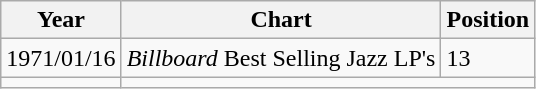<table class="wikitable">
<tr>
<th align="left">Year</th>
<th align="left">Chart</th>
<th align="center">Position</th>
</tr>
<tr>
<td align="left">1971/01/16</td>
<td align="left"><em>Billboard</em> Best Selling Jazz LP's</td>
<td align="left">13</td>
</tr>
<tr>
<td></td>
</tr>
</table>
